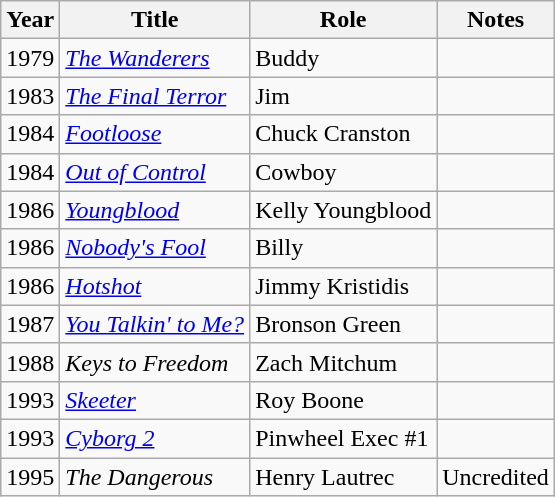<table class="wikitable sortable">
<tr>
<th>Year</th>
<th>Title</th>
<th>Role</th>
<th>Notes</th>
</tr>
<tr>
<td>1979</td>
<td><a href='#'><em>The Wanderers</em></a></td>
<td>Buddy</td>
<td></td>
</tr>
<tr>
<td>1983</td>
<td><em><a href='#'>The Final Terror</a></em></td>
<td>Jim</td>
<td></td>
</tr>
<tr>
<td>1984</td>
<td><a href='#'><em>Footloose</em></a></td>
<td>Chuck Cranston</td>
<td></td>
</tr>
<tr>
<td>1984</td>
<td><a href='#'><em>Out of Control</em></a></td>
<td>Cowboy</td>
<td></td>
</tr>
<tr>
<td>1986</td>
<td><a href='#'><em>Youngblood</em></a></td>
<td>Kelly Youngblood</td>
<td></td>
</tr>
<tr>
<td>1986</td>
<td><a href='#'><em>Nobody's Fool</em></a></td>
<td>Billy</td>
<td></td>
</tr>
<tr>
<td>1986</td>
<td><a href='#'><em>Hotshot</em></a></td>
<td>Jimmy Kristidis</td>
<td></td>
</tr>
<tr>
<td>1987</td>
<td><em><a href='#'>You Talkin' to Me?</a></em></td>
<td>Bronson Green</td>
<td></td>
</tr>
<tr>
<td>1988</td>
<td><em>Keys to Freedom</em></td>
<td>Zach Mitchum</td>
<td></td>
</tr>
<tr>
<td>1993</td>
<td><a href='#'><em>Skeeter</em></a></td>
<td>Roy Boone</td>
<td></td>
</tr>
<tr>
<td>1993</td>
<td><em><a href='#'>Cyborg 2</a></em></td>
<td>Pinwheel Exec #1</td>
<td></td>
</tr>
<tr>
<td>1995</td>
<td><em>The Dangerous</em></td>
<td>Henry Lautrec</td>
<td>Uncredited</td>
</tr>
</table>
